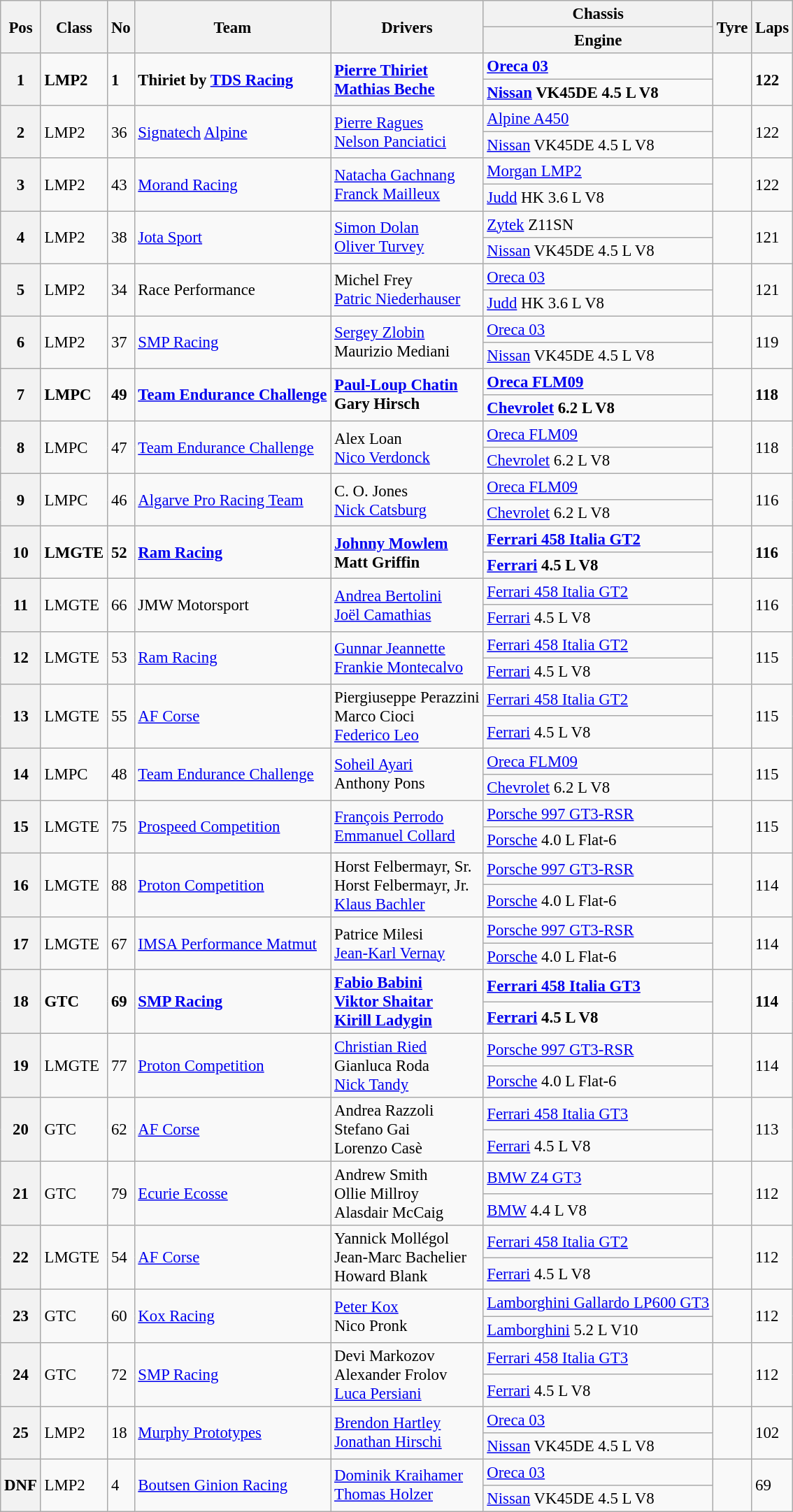<table class="wikitable" style="font-size: 95%;">
<tr>
<th rowspan=2>Pos</th>
<th rowspan=2>Class</th>
<th rowspan=2>No</th>
<th rowspan=2>Team</th>
<th rowspan=2>Drivers</th>
<th>Chassis</th>
<th rowspan=2>Tyre</th>
<th rowspan=2>Laps</th>
</tr>
<tr>
<th>Engine</th>
</tr>
<tr style="font-weight:bold">
<th rowspan=2>1</th>
<td rowspan=2>LMP2</td>
<td rowspan=2>1</td>
<td rowspan=2> Thiriet by <a href='#'>TDS Racing</a></td>
<td rowspan=2> <a href='#'>Pierre Thiriet</a><br> <a href='#'>Mathias Beche</a></td>
<td><a href='#'>Oreca 03</a></td>
<td rowspan=2></td>
<td rowspan=2>122</td>
</tr>
<tr style="font-weight:bold">
<td><a href='#'>Nissan</a> VK45DE 4.5 L V8</td>
</tr>
<tr>
<th rowspan=2>2</th>
<td rowspan=2>LMP2</td>
<td rowspan=2>36</td>
<td rowspan=2> <a href='#'>Signatech</a> <a href='#'>Alpine</a></td>
<td rowspan=2> <a href='#'>Pierre Ragues</a><br> <a href='#'>Nelson Panciatici</a></td>
<td><a href='#'>Alpine A450</a></td>
<td rowspan=2></td>
<td rowspan=2>122</td>
</tr>
<tr>
<td><a href='#'>Nissan</a> VK45DE 4.5 L V8</td>
</tr>
<tr>
<th rowspan=2>3</th>
<td rowspan=2>LMP2</td>
<td rowspan=2>43</td>
<td rowspan=2> <a href='#'>Morand Racing</a></td>
<td rowspan=2> <a href='#'>Natacha Gachnang</a><br> <a href='#'>Franck Mailleux</a></td>
<td><a href='#'>Morgan LMP2</a></td>
<td rowspan=2></td>
<td rowspan=2>122</td>
</tr>
<tr>
<td><a href='#'>Judd</a> HK 3.6 L V8</td>
</tr>
<tr>
<th rowspan=2>4</th>
<td rowspan=2>LMP2</td>
<td rowspan=2>38</td>
<td rowspan=2> <a href='#'>Jota Sport</a></td>
<td rowspan=2> <a href='#'>Simon Dolan</a><br> <a href='#'>Oliver Turvey</a></td>
<td><a href='#'>Zytek</a> Z11SN</td>
<td rowspan=2></td>
<td rowspan=2>121</td>
</tr>
<tr>
<td><a href='#'>Nissan</a> VK45DE 4.5 L V8</td>
</tr>
<tr>
<th rowspan=2>5</th>
<td rowspan=2>LMP2</td>
<td rowspan=2>34</td>
<td rowspan=2> Race Performance</td>
<td rowspan=2> Michel Frey<br> <a href='#'>Patric Niederhauser</a></td>
<td><a href='#'>Oreca 03</a></td>
<td rowspan=2></td>
<td rowspan=2>121</td>
</tr>
<tr>
<td><a href='#'>Judd</a> HK 3.6 L V8</td>
</tr>
<tr>
<th rowspan=2>6</th>
<td rowspan=2>LMP2</td>
<td rowspan=2>37</td>
<td rowspan=2> <a href='#'>SMP Racing</a></td>
<td rowspan=2> <a href='#'>Sergey Zlobin</a><br> Maurizio Mediani</td>
<td><a href='#'>Oreca 03</a></td>
<td rowspan=2></td>
<td rowspan=2>119</td>
</tr>
<tr>
<td><a href='#'>Nissan</a> VK45DE 4.5 L V8</td>
</tr>
<tr style="font-weight:bold">
<th rowspan=2>7</th>
<td rowspan=2>LMPC</td>
<td rowspan=2>49</td>
<td rowspan=2> <a href='#'>Team Endurance Challenge</a></td>
<td rowspan=2> <a href='#'>Paul-Loup Chatin</a><br> Gary Hirsch</td>
<td><a href='#'>Oreca FLM09</a></td>
<td rowspan=2></td>
<td rowspan=2>118</td>
</tr>
<tr style="font-weight:bold">
<td><a href='#'>Chevrolet</a> 6.2 L V8</td>
</tr>
<tr>
<th rowspan=2>8</th>
<td rowspan=2>LMPC</td>
<td rowspan=2>47</td>
<td rowspan=2> <a href='#'>Team Endurance Challenge</a></td>
<td rowspan=2> Alex Loan<br> <a href='#'>Nico Verdonck</a></td>
<td><a href='#'>Oreca FLM09</a></td>
<td rowspan=2></td>
<td rowspan=2>118</td>
</tr>
<tr>
<td><a href='#'>Chevrolet</a> 6.2 L V8</td>
</tr>
<tr>
<th rowspan=2>9</th>
<td rowspan=2>LMPC</td>
<td rowspan=2>46</td>
<td rowspan=2> <a href='#'>Algarve Pro Racing Team</a></td>
<td rowspan=2> C. O. Jones<br> <a href='#'>Nick Catsburg</a></td>
<td><a href='#'>Oreca FLM09</a></td>
<td rowspan=2></td>
<td rowspan=2>116</td>
</tr>
<tr>
<td><a href='#'>Chevrolet</a> 6.2 L V8</td>
</tr>
<tr style="font-weight:bold">
<th rowspan=2>10</th>
<td rowspan=2>LMGTE</td>
<td rowspan=2>52</td>
<td rowspan=2> <a href='#'>Ram Racing</a></td>
<td rowspan=2> <a href='#'>Johnny Mowlem</a><br> Matt Griffin</td>
<td><a href='#'>Ferrari 458 Italia GT2</a></td>
<td rowspan=2></td>
<td rowspan=2>116</td>
</tr>
<tr style="font-weight:bold">
<td><a href='#'>Ferrari</a> 4.5 L V8</td>
</tr>
<tr>
<th rowspan=2>11</th>
<td rowspan=2>LMGTE</td>
<td rowspan=2>66</td>
<td rowspan=2> JMW Motorsport</td>
<td rowspan=2> <a href='#'>Andrea Bertolini</a><br> <a href='#'>Joël Camathias</a></td>
<td><a href='#'>Ferrari 458 Italia GT2</a></td>
<td rowspan=2></td>
<td rowspan=2>116</td>
</tr>
<tr>
<td><a href='#'>Ferrari</a> 4.5 L V8</td>
</tr>
<tr>
<th rowspan=2>12</th>
<td rowspan=2>LMGTE</td>
<td rowspan=2>53</td>
<td rowspan=2> <a href='#'>Ram Racing</a></td>
<td rowspan=2> <a href='#'>Gunnar Jeannette</a><br> <a href='#'>Frankie Montecalvo</a></td>
<td><a href='#'>Ferrari 458 Italia GT2</a></td>
<td rowspan=2></td>
<td rowspan=2>115</td>
</tr>
<tr>
<td><a href='#'>Ferrari</a> 4.5 L V8</td>
</tr>
<tr>
<th rowspan=2>13</th>
<td rowspan=2>LMGTE</td>
<td rowspan=2>55</td>
<td rowspan=2> <a href='#'>AF Corse</a></td>
<td rowspan=2> Piergiuseppe Perazzini<br> Marco Cioci<br> <a href='#'>Federico Leo</a></td>
<td><a href='#'>Ferrari 458 Italia GT2</a></td>
<td rowspan=2></td>
<td rowspan=2>115</td>
</tr>
<tr>
<td><a href='#'>Ferrari</a> 4.5 L V8</td>
</tr>
<tr>
<th rowspan=2>14</th>
<td rowspan=2>LMPC</td>
<td rowspan=2>48</td>
<td rowspan=2> <a href='#'>Team Endurance Challenge</a></td>
<td rowspan=2> <a href='#'>Soheil Ayari</a><br> Anthony Pons</td>
<td><a href='#'>Oreca FLM09</a></td>
<td rowspan=2></td>
<td rowspan=2>115</td>
</tr>
<tr>
<td><a href='#'>Chevrolet</a> 6.2 L V8</td>
</tr>
<tr>
<th rowspan=2>15</th>
<td rowspan=2>LMGTE</td>
<td rowspan=2>75</td>
<td rowspan=2> <a href='#'>Prospeed Competition</a></td>
<td rowspan=2> <a href='#'>François Perrodo</a><br> <a href='#'>Emmanuel Collard</a></td>
<td><a href='#'>Porsche 997 GT3-RSR</a></td>
<td rowspan=2></td>
<td rowspan=2>115</td>
</tr>
<tr>
<td><a href='#'>Porsche</a> 4.0 L Flat-6</td>
</tr>
<tr>
<th rowspan=2>16</th>
<td rowspan=2>LMGTE</td>
<td rowspan=2>88</td>
<td rowspan=2> <a href='#'>Proton Competition</a></td>
<td rowspan=2> Horst Felbermayr, Sr.<br> Horst Felbermayr, Jr.<br> <a href='#'>Klaus Bachler</a></td>
<td><a href='#'>Porsche 997 GT3-RSR</a></td>
<td rowspan=2></td>
<td rowspan=2>114</td>
</tr>
<tr>
<td><a href='#'>Porsche</a> 4.0 L Flat-6</td>
</tr>
<tr>
<th rowspan=2>17</th>
<td rowspan=2>LMGTE</td>
<td rowspan=2>67</td>
<td rowspan=2> <a href='#'>IMSA Performance Matmut</a></td>
<td rowspan=2> Patrice Milesi<br> <a href='#'>Jean-Karl Vernay</a></td>
<td><a href='#'>Porsche 997 GT3-RSR</a></td>
<td rowspan=2></td>
<td rowspan=2>114</td>
</tr>
<tr>
<td><a href='#'>Porsche</a> 4.0 L Flat-6</td>
</tr>
<tr style="font-weight:bold">
<th rowspan=2>18</th>
<td rowspan=2>GTC</td>
<td rowspan=2>69</td>
<td rowspan=2> <a href='#'>SMP Racing</a></td>
<td rowspan=2> <a href='#'>Fabio Babini</a><br> <a href='#'>Viktor Shaitar</a><br> <a href='#'>Kirill Ladygin</a></td>
<td><a href='#'>Ferrari 458 Italia GT3</a></td>
<td rowspan=2></td>
<td rowspan=2>114</td>
</tr>
<tr style="font-weight:bold">
<td><a href='#'>Ferrari</a> 4.5 L V8</td>
</tr>
<tr>
<th rowspan=2>19</th>
<td rowspan=2>LMGTE</td>
<td rowspan=2>77</td>
<td rowspan=2> <a href='#'>Proton Competition</a></td>
<td rowspan=2> <a href='#'>Christian Ried</a><br> Gianluca Roda<br> <a href='#'>Nick Tandy</a></td>
<td><a href='#'>Porsche 997 GT3-RSR</a></td>
<td rowspan=2></td>
<td rowspan=2>114</td>
</tr>
<tr>
<td><a href='#'>Porsche</a> 4.0 L Flat-6</td>
</tr>
<tr>
<th rowspan=2>20</th>
<td rowspan=2>GTC</td>
<td rowspan=2>62</td>
<td rowspan=2> <a href='#'>AF Corse</a></td>
<td rowspan=2> Andrea Razzoli<br> Stefano Gai<br> Lorenzo Casè</td>
<td><a href='#'>Ferrari 458 Italia GT3</a></td>
<td rowspan=2></td>
<td rowspan=2>113</td>
</tr>
<tr>
<td><a href='#'>Ferrari</a> 4.5 L V8</td>
</tr>
<tr>
<th rowspan=2>21</th>
<td rowspan=2>GTC</td>
<td rowspan=2>79</td>
<td rowspan=2> <a href='#'>Ecurie Ecosse</a></td>
<td rowspan=2> Andrew Smith<br> Ollie Millroy<br> Alasdair McCaig</td>
<td><a href='#'>BMW Z4 GT3</a></td>
<td rowspan=2></td>
<td rowspan=2>112</td>
</tr>
<tr>
<td><a href='#'>BMW</a> 4.4 L V8</td>
</tr>
<tr>
<th rowspan=2>22</th>
<td rowspan=2>LMGTE</td>
<td rowspan=2>54</td>
<td rowspan=2> <a href='#'>AF Corse</a></td>
<td rowspan=2> Yannick Mollégol<br> Jean-Marc Bachelier<br> Howard Blank</td>
<td><a href='#'>Ferrari 458 Italia GT2</a></td>
<td rowspan=2></td>
<td rowspan=2>112</td>
</tr>
<tr>
<td><a href='#'>Ferrari</a> 4.5 L V8</td>
</tr>
<tr>
<th rowspan=2>23</th>
<td rowspan=2>GTC</td>
<td rowspan=2>60</td>
<td rowspan=2> <a href='#'>Kox Racing</a></td>
<td rowspan=2> <a href='#'>Peter Kox</a><br> Nico Pronk</td>
<td><a href='#'>Lamborghini Gallardo LP600 GT3</a></td>
<td rowspan=2></td>
<td rowspan=2>112</td>
</tr>
<tr>
<td><a href='#'>Lamborghini</a> 5.2 L V10</td>
</tr>
<tr>
<th rowspan=2>24</th>
<td rowspan=2>GTC</td>
<td rowspan=2>72</td>
<td rowspan=2> <a href='#'>SMP Racing</a></td>
<td rowspan=2> Devi Markozov<br> Alexander Frolov<br> <a href='#'>Luca Persiani</a></td>
<td><a href='#'>Ferrari 458 Italia GT3</a></td>
<td rowspan=2></td>
<td rowspan=2>112</td>
</tr>
<tr>
<td><a href='#'>Ferrari</a> 4.5 L V8</td>
</tr>
<tr>
<th rowspan=2>25</th>
<td rowspan=2>LMP2</td>
<td rowspan=2>18</td>
<td rowspan=2> <a href='#'>Murphy Prototypes</a></td>
<td rowspan=2> <a href='#'>Brendon Hartley</a><br> <a href='#'>Jonathan Hirschi</a></td>
<td><a href='#'>Oreca 03</a></td>
<td rowspan=2></td>
<td rowspan=2>102</td>
</tr>
<tr>
<td><a href='#'>Nissan</a> VK45DE 4.5 L V8</td>
</tr>
<tr>
<th rowspan=2>DNF</th>
<td rowspan=2>LMP2</td>
<td rowspan=2>4</td>
<td rowspan=2> <a href='#'>Boutsen Ginion Racing</a></td>
<td rowspan=2> <a href='#'>Dominik Kraihamer</a><br> <a href='#'>Thomas Holzer</a></td>
<td><a href='#'>Oreca 03</a></td>
<td rowspan=2></td>
<td rowspan=2>69</td>
</tr>
<tr>
<td><a href='#'>Nissan</a> VK45DE 4.5 L V8</td>
</tr>
</table>
